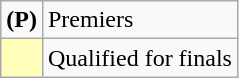<table class=wikitable>
<tr>
<td><strong>(P)</strong></td>
<td>Premiers</td>
</tr>
<tr>
<td bgcolor=FFFFBB></td>
<td>Qualified for finals</td>
</tr>
</table>
